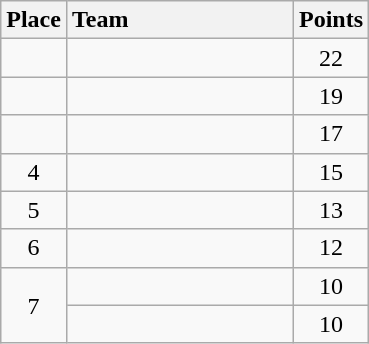<table class="wikitable" style="text-align:center; padding-bottom:0;">
<tr>
<th>Place</th>
<th style="width:9em; text-align:left;">Team</th>
<th>Points</th>
</tr>
<tr>
<td></td>
<td align=left></td>
<td>22</td>
</tr>
<tr>
<td></td>
<td align=left></td>
<td>19</td>
</tr>
<tr>
<td></td>
<td align=left></td>
<td>17</td>
</tr>
<tr>
<td>4</td>
<td align=left></td>
<td>15</td>
</tr>
<tr>
<td>5</td>
<td align=left></td>
<td>13</td>
</tr>
<tr>
<td>6</td>
<td align=left></td>
<td>12</td>
</tr>
<tr>
<td rowspan=2>7</td>
<td align=left></td>
<td>10</td>
</tr>
<tr>
<td align=left></td>
<td>10</td>
</tr>
</table>
